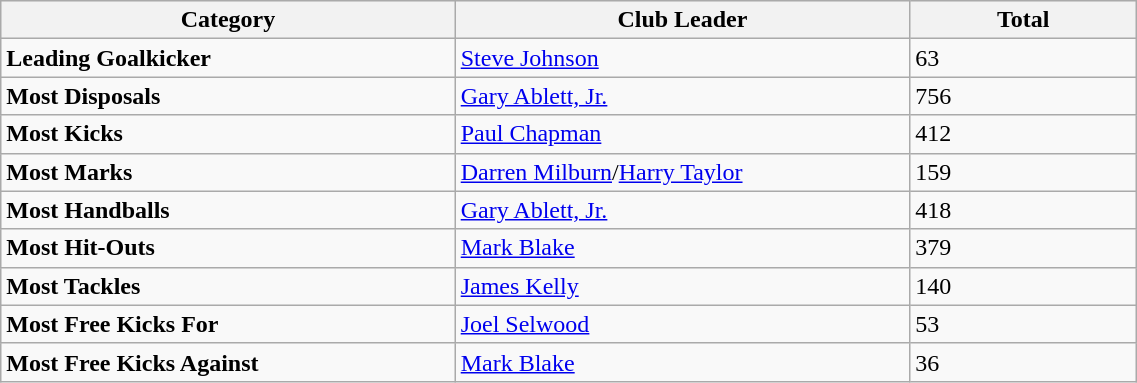<table class="wikitable sortable" style="width:60%;">
<tr style="background:#efefef;">
<th style="width:20%;">Category</th>
<th style="width:20%;">Club Leader</th>
<th style="width:10%;">Total</th>
</tr>
<tr>
<td><strong>Leading Goalkicker</strong></td>
<td><a href='#'>Steve Johnson</a></td>
<td>63</td>
</tr>
<tr>
<td><strong>Most Disposals</strong></td>
<td><a href='#'>Gary Ablett, Jr.</a></td>
<td>756</td>
</tr>
<tr>
<td><strong>Most Kicks</strong></td>
<td><a href='#'>Paul Chapman</a></td>
<td>412</td>
</tr>
<tr>
<td><strong>Most Marks</strong></td>
<td><a href='#'>Darren Milburn</a>/<a href='#'>Harry Taylor</a></td>
<td>159</td>
</tr>
<tr>
<td><strong>Most Handballs</strong></td>
<td><a href='#'>Gary Ablett, Jr.</a></td>
<td>418</td>
</tr>
<tr>
<td><strong>Most Hit-Outs</strong></td>
<td><a href='#'>Mark Blake</a></td>
<td>379</td>
</tr>
<tr>
<td><strong>Most Tackles</strong></td>
<td><a href='#'>James Kelly</a></td>
<td>140</td>
</tr>
<tr>
<td><strong>Most Free Kicks For</strong></td>
<td><a href='#'>Joel Selwood</a></td>
<td>53</td>
</tr>
<tr>
<td><strong>Most Free Kicks Against</strong></td>
<td><a href='#'>Mark Blake</a></td>
<td>36</td>
</tr>
</table>
